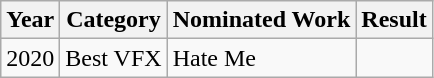<table class="wikitable">
<tr>
<th>Year</th>
<th>Category</th>
<th>Nominated Work</th>
<th>Result</th>
</tr>
<tr>
<td>2020</td>
<td>Best VFX</td>
<td>Hate Me</td>
<td></td>
</tr>
</table>
